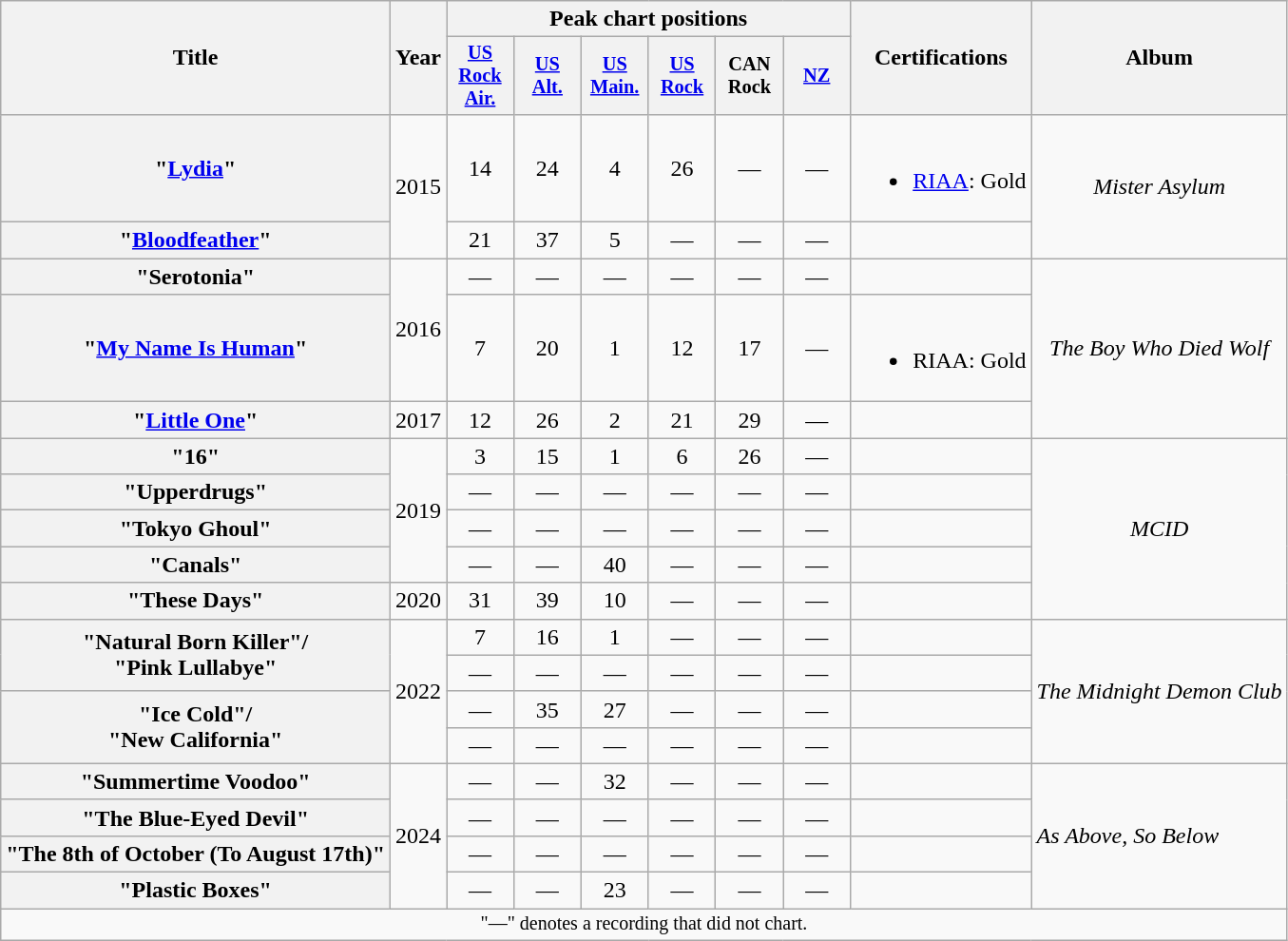<table class="wikitable plainrowheaders" style="text-align:center;" border="1">
<tr>
<th scope="col" rowspan="2">Title</th>
<th scope="col" rowspan="2">Year</th>
<th scope="col" colspan="6">Peak chart positions</th>
<th scope="col" rowspan="2">Certifications</th>
<th scope="col" rowspan="2">Album</th>
</tr>
<tr>
<th scope="col" style="width:3em;font-size:85%;"><a href='#'>US<br>Rock<br>Air.</a><br></th>
<th scope="col" style="width:3em;font-size:85%;"><a href='#'>US Alt.</a><br></th>
<th scope="col" style="width:3em;font-size:85%;"><a href='#'>US Main.</a><br></th>
<th scope="col" style="width:3em;font-size:85%;"><a href='#'>US Rock</a><br></th>
<th scope="col" style="width:3em;font-size:85%;">CAN Rock<br></th>
<th scope="col" style="width:3em;font-size:85%;"><a href='#'>NZ</a><br></th>
</tr>
<tr>
<th scope="row">"<a href='#'>Lydia</a>"</th>
<td rowspan="2">2015</td>
<td>14</td>
<td>24</td>
<td>4</td>
<td>26</td>
<td>—</td>
<td>—</td>
<td><br><ul><li><a href='#'>RIAA</a>: Gold</li></ul></td>
<td rowspan="2"><em>Mister Asylum</em></td>
</tr>
<tr>
<th scope="row">"<a href='#'>Bloodfeather</a>"</th>
<td>21</td>
<td>37</td>
<td>5</td>
<td>—</td>
<td>—</td>
<td>—</td>
<td></td>
</tr>
<tr>
<th scope="row" style="white-space: nowrap;">"Serotonia"</th>
<td rowspan="2">2016</td>
<td>—</td>
<td>—</td>
<td>—</td>
<td>—</td>
<td>—</td>
<td>—</td>
<td></td>
<td rowspan="3"><em>The Boy Who Died Wolf</em></td>
</tr>
<tr>
<th scope="row" style="white-space: nowrap;">"<a href='#'>My Name Is Human</a>"</th>
<td>7</td>
<td>20</td>
<td>1</td>
<td>12</td>
<td>17</td>
<td>—</td>
<td><br><ul><li>RIAA: Gold</li></ul></td>
</tr>
<tr>
<th scope="row">"<a href='#'>Little One</a>"</th>
<td>2017</td>
<td>12</td>
<td>26</td>
<td>2</td>
<td>21</td>
<td>29</td>
<td>—</td>
<td></td>
</tr>
<tr>
<th scope="row" style="white-space: nowrap;">"16"</th>
<td rowspan="4">2019</td>
<td>3</td>
<td>15</td>
<td>1</td>
<td>6</td>
<td>26</td>
<td>—</td>
<td></td>
<td rowspan="5"><em>MCID</em></td>
</tr>
<tr>
<th scope="row" style="white-space: nowrap;">"Upperdrugs"</th>
<td>—</td>
<td>—</td>
<td>—</td>
<td>—</td>
<td>—</td>
<td>—</td>
<td></td>
</tr>
<tr>
<th scope="row" style="white-space: nowrap;">"Tokyo Ghoul"</th>
<td>—</td>
<td>—</td>
<td>—</td>
<td>—</td>
<td>—</td>
<td>—</td>
<td></td>
</tr>
<tr>
<th scope="row" style="white-space: nowrap;">"Canals"</th>
<td>—</td>
<td>—</td>
<td>40</td>
<td>—</td>
<td>—</td>
<td>—</td>
<td></td>
</tr>
<tr>
<th scope="row" style="white-space: nowrap;">"These Days"</th>
<td>2020</td>
<td>31</td>
<td>39</td>
<td>10</td>
<td>—</td>
<td>—</td>
<td>—</td>
<td></td>
</tr>
<tr>
<th scope="row" rowspan="2">"Natural Born Killer"/<br>"Pink Lullabye"</th>
<td rowspan="4">2022</td>
<td>7</td>
<td>16</td>
<td>1</td>
<td>—</td>
<td>—</td>
<td>—</td>
<td></td>
<td style="text-align:left;" rowspan="4"><em>The Midnight Demon Club</em></td>
</tr>
<tr>
<td>—</td>
<td>—</td>
<td>—</td>
<td>—</td>
<td>—</td>
<td>—</td>
<td></td>
</tr>
<tr>
<th scope="row" rowspan="2">"Ice Cold"/<br>"New California"</th>
<td>—</td>
<td>35</td>
<td>27</td>
<td>—</td>
<td>—</td>
<td>—</td>
<td></td>
</tr>
<tr>
<td>—</td>
<td>—</td>
<td>—</td>
<td>—</td>
<td>—</td>
<td>—</td>
<td></td>
</tr>
<tr>
<th scope="row" style="white-space: nowrap;">"Summertime Voodoo"</th>
<td rowspan="4">2024</td>
<td>—</td>
<td>—</td>
<td>32</td>
<td>—</td>
<td>—</td>
<td>—</td>
<td></td>
<td style="text-align:left;" rowspan="4"><em>As Above, So Below</em></td>
</tr>
<tr>
<th scope="row" style="white-space: nowrap;">"The Blue-Eyed Devil"</th>
<td>—</td>
<td>—</td>
<td>—</td>
<td>—</td>
<td>—</td>
<td>—</td>
<td></td>
</tr>
<tr>
<th scope="row" style="white-space: nowrap;">"The 8th of October (To August 17th)"</th>
<td>—</td>
<td>—</td>
<td>—</td>
<td>—</td>
<td>—</td>
<td>—</td>
<td></td>
</tr>
<tr>
<th scope="row" style="white-space: nowrap;">"Plastic Boxes"</th>
<td>—</td>
<td>—</td>
<td>23</td>
<td>—</td>
<td>—</td>
<td>—</td>
<td></td>
</tr>
<tr>
<td colspan="13" style="font-size:smaller;">"—" denotes a recording that did not chart.</td>
</tr>
</table>
